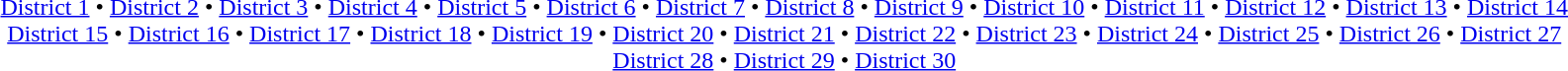<table id=toc class=toc summary=Contents>
<tr>
<td align=center><br><a href='#'>District 1</a> • <a href='#'>District 2</a> • <a href='#'>District 3</a> • <a href='#'>District 4</a> • <a href='#'>District 5</a> • <a href='#'>District 6</a> • <a href='#'>District 7</a> • <a href='#'>District 8</a> • <a href='#'>District 9</a> • <a href='#'>District 10</a> • <a href='#'>District 11</a> • <a href='#'>District 12</a> • <a href='#'>District 13</a> • <a href='#'>District 14</a><br><a href='#'>District 15</a> • <a href='#'>District 16</a> • <a href='#'>District 17</a> • <a href='#'>District 18</a> • <a href='#'>District 19</a> • <a href='#'>District 20</a> • <a href='#'>District 21</a> • <a href='#'>District 22</a> • <a href='#'>District 23</a> • <a href='#'>District 24</a> • <a href='#'>District 25</a> • <a href='#'>District 26</a> • <a href='#'>District 27</a><br><a href='#'>District 28</a> • <a href='#'>District 29</a> • <a href='#'>District 30</a></td>
</tr>
</table>
